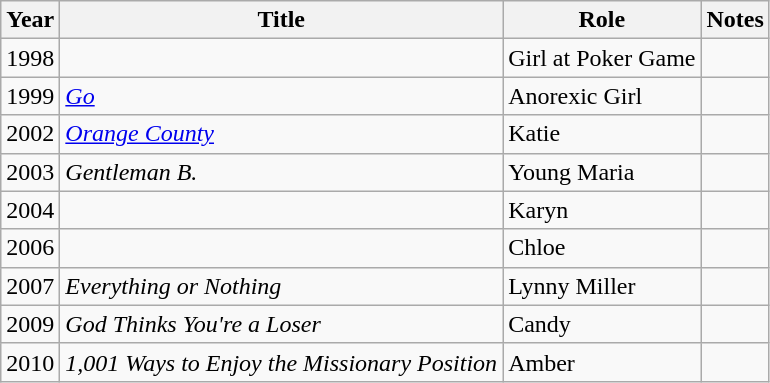<table class="wikitable sortable">
<tr>
<th>Year</th>
<th>Title</th>
<th>Role</th>
<th class="unsortable">Notes</th>
</tr>
<tr>
<td>1998</td>
<td><em></em></td>
<td>Girl at Poker Game</td>
<td></td>
</tr>
<tr>
<td>1999</td>
<td><em><a href='#'>Go</a></em></td>
<td>Anorexic Girl</td>
<td></td>
</tr>
<tr>
<td>2002</td>
<td><em><a href='#'>Orange County</a></em></td>
<td>Katie</td>
<td></td>
</tr>
<tr>
<td>2003</td>
<td><em>Gentleman B.</em></td>
<td>Young Maria</td>
<td></td>
</tr>
<tr>
<td>2004</td>
<td><em></em></td>
<td>Karyn</td>
<td></td>
</tr>
<tr>
<td>2006</td>
<td><em></em></td>
<td>Chloe</td>
<td></td>
</tr>
<tr>
<td>2007</td>
<td><em>Everything or Nothing</em></td>
<td>Lynny Miller</td>
<td></td>
</tr>
<tr>
<td>2009</td>
<td><em>God Thinks You're a Loser</em></td>
<td>Candy</td>
<td></td>
</tr>
<tr>
<td>2010</td>
<td><em>1,001 Ways to Enjoy the Missionary Position</em></td>
<td>Amber</td>
<td></td>
</tr>
</table>
